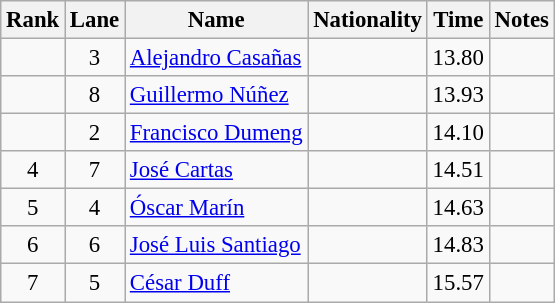<table class="wikitable sortable" style="text-align:center;font-size:95%">
<tr>
<th>Rank</th>
<th>Lane</th>
<th>Name</th>
<th>Nationality</th>
<th>Time</th>
<th>Notes</th>
</tr>
<tr>
<td></td>
<td>3</td>
<td align=left><a href='#'>Alejandro Casañas</a></td>
<td align=left></td>
<td>13.80</td>
<td></td>
</tr>
<tr>
<td></td>
<td>8</td>
<td align=left><a href='#'>Guillermo Núñez</a></td>
<td align=left></td>
<td>13.93</td>
<td></td>
</tr>
<tr>
<td></td>
<td>2</td>
<td align=left><a href='#'>Francisco Dumeng</a></td>
<td align=left></td>
<td>14.10</td>
<td></td>
</tr>
<tr>
<td>4</td>
<td>7</td>
<td align=left><a href='#'>José Cartas</a></td>
<td align=left></td>
<td>14.51</td>
<td></td>
</tr>
<tr>
<td>5</td>
<td>4</td>
<td align=left><a href='#'>Óscar Marín</a></td>
<td align=left></td>
<td>14.63</td>
<td></td>
</tr>
<tr>
<td>6</td>
<td>6</td>
<td align=left><a href='#'>José Luis Santiago</a></td>
<td align=left></td>
<td>14.83</td>
<td></td>
</tr>
<tr>
<td>7</td>
<td>5</td>
<td align=left><a href='#'>César Duff</a></td>
<td align=left></td>
<td>15.57</td>
<td></td>
</tr>
</table>
